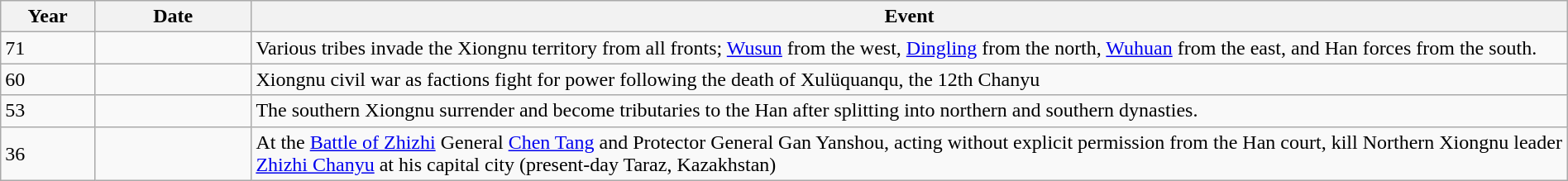<table class="wikitable" width="100%">
<tr>
<th style="width:6%">Year</th>
<th style="width:10%">Date</th>
<th>Event</th>
</tr>
<tr>
<td>71</td>
<td></td>
<td>Various tribes invade the Xiongnu territory from all fronts; <a href='#'>Wusun</a> from the west, <a href='#'>Dingling</a> from the north, <a href='#'>Wuhuan</a> from the east, and Han forces from the south.</td>
</tr>
<tr>
<td>60</td>
<td></td>
<td>Xiongnu civil war as factions fight for power following the death of Xulüquanqu, the 12th Chanyu</td>
</tr>
<tr>
<td>53</td>
<td></td>
<td>The southern Xiongnu surrender and become tributaries to the Han after splitting into northern and southern dynasties.</td>
</tr>
<tr>
<td>36</td>
<td></td>
<td>At the <a href='#'>Battle of Zhizhi</a> General <a href='#'>Chen Tang</a> and Protector General Gan Yanshou, acting without explicit permission from the Han court, kill Northern Xiongnu leader <a href='#'>Zhizhi Chanyu</a> at his capital city (present-day Taraz, Kazakhstan)</td>
</tr>
</table>
